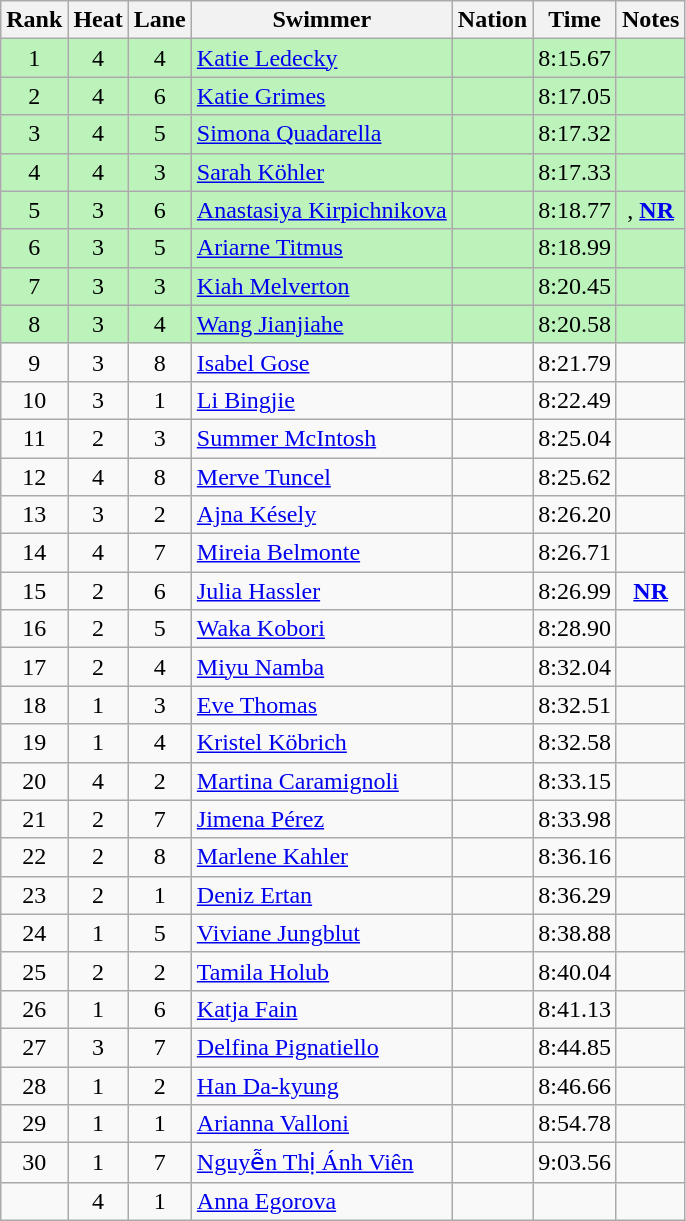<table class="wikitable sortable" style="text-align:center">
<tr>
<th>Rank</th>
<th>Heat</th>
<th>Lane</th>
<th>Swimmer</th>
<th>Nation</th>
<th>Time</th>
<th>Notes</th>
</tr>
<tr bgcolor=bbf3bb>
<td>1</td>
<td>4</td>
<td>4</td>
<td align=left><a href='#'>Katie Ledecky</a></td>
<td align=left></td>
<td>8:15.67</td>
<td></td>
</tr>
<tr bgcolor=bbf3bb>
<td>2</td>
<td>4</td>
<td>6</td>
<td align=left><a href='#'>Katie Grimes</a></td>
<td align=left></td>
<td>8:17.05</td>
<td></td>
</tr>
<tr bgcolor=bbf3bb>
<td>3</td>
<td>4</td>
<td>5</td>
<td align=left><a href='#'>Simona Quadarella</a></td>
<td align=left></td>
<td>8:17.32</td>
<td></td>
</tr>
<tr bgcolor=bbf3bb>
<td>4</td>
<td>4</td>
<td>3</td>
<td align=left><a href='#'>Sarah Köhler</a></td>
<td align=left></td>
<td>8:17.33</td>
<td></td>
</tr>
<tr bgcolor=bbf3bb>
<td>5</td>
<td>3</td>
<td>6</td>
<td align=left><a href='#'>Anastasiya Kirpichnikova</a></td>
<td align=left></td>
<td>8:18.77</td>
<td>, <strong><a href='#'>NR</a></strong></td>
</tr>
<tr bgcolor=bbf3bb>
<td>6</td>
<td>3</td>
<td>5</td>
<td align=left><a href='#'>Ariarne Titmus</a></td>
<td align=left></td>
<td>8:18.99</td>
<td></td>
</tr>
<tr bgcolor=bbf3bb>
<td>7</td>
<td>3</td>
<td>3</td>
<td align=left><a href='#'>Kiah Melverton</a></td>
<td align=left></td>
<td>8:20.45</td>
<td></td>
</tr>
<tr bgcolor=bbf3bb>
<td>8</td>
<td>3</td>
<td>4</td>
<td align=left><a href='#'>Wang Jianjiahe</a></td>
<td align=left></td>
<td>8:20.58</td>
<td></td>
</tr>
<tr>
<td>9</td>
<td>3</td>
<td>8</td>
<td align=left><a href='#'>Isabel Gose</a></td>
<td align=left></td>
<td>8:21.79</td>
<td></td>
</tr>
<tr>
<td>10</td>
<td>3</td>
<td>1</td>
<td align=left><a href='#'>Li Bingjie</a></td>
<td align=left></td>
<td>8:22.49</td>
<td></td>
</tr>
<tr>
<td>11</td>
<td>2</td>
<td>3</td>
<td align=left><a href='#'>Summer McIntosh</a></td>
<td align=left></td>
<td>8:25.04</td>
<td></td>
</tr>
<tr>
<td>12</td>
<td>4</td>
<td>8</td>
<td align=left><a href='#'>Merve Tuncel</a></td>
<td align=left></td>
<td>8:25.62</td>
<td></td>
</tr>
<tr>
<td>13</td>
<td>3</td>
<td>2</td>
<td align=left><a href='#'>Ajna Késely</a></td>
<td align=left></td>
<td>8:26.20</td>
<td></td>
</tr>
<tr>
<td>14</td>
<td>4</td>
<td>7</td>
<td align=left><a href='#'>Mireia Belmonte</a></td>
<td align=left></td>
<td>8:26.71</td>
<td></td>
</tr>
<tr>
<td>15</td>
<td>2</td>
<td>6</td>
<td align=left><a href='#'>Julia Hassler</a></td>
<td align=left></td>
<td>8:26.99</td>
<td><strong><a href='#'>NR</a></strong></td>
</tr>
<tr>
<td>16</td>
<td>2</td>
<td>5</td>
<td align=left><a href='#'>Waka Kobori</a></td>
<td align=left></td>
<td>8:28.90</td>
<td></td>
</tr>
<tr>
<td>17</td>
<td>2</td>
<td>4</td>
<td align=left><a href='#'>Miyu Namba</a></td>
<td align=left></td>
<td>8:32.04</td>
<td></td>
</tr>
<tr>
<td>18</td>
<td>1</td>
<td>3</td>
<td align=left><a href='#'>Eve Thomas</a></td>
<td align=left></td>
<td>8:32.51</td>
<td></td>
</tr>
<tr>
<td>19</td>
<td>1</td>
<td>4</td>
<td align=left><a href='#'>Kristel Köbrich</a></td>
<td align=left></td>
<td>8:32.58</td>
<td></td>
</tr>
<tr>
<td>20</td>
<td>4</td>
<td>2</td>
<td align=left><a href='#'>Martina Caramignoli</a></td>
<td align=left></td>
<td>8:33.15</td>
<td></td>
</tr>
<tr>
<td>21</td>
<td>2</td>
<td>7</td>
<td align=left><a href='#'>Jimena Pérez</a></td>
<td align=left></td>
<td>8:33.98</td>
<td></td>
</tr>
<tr>
<td>22</td>
<td>2</td>
<td>8</td>
<td align=left><a href='#'>Marlene Kahler</a></td>
<td align=left></td>
<td>8:36.16</td>
<td></td>
</tr>
<tr>
<td>23</td>
<td>2</td>
<td>1</td>
<td align=left><a href='#'>Deniz Ertan</a></td>
<td align=left></td>
<td>8:36.29</td>
<td></td>
</tr>
<tr>
<td>24</td>
<td>1</td>
<td>5</td>
<td align=left><a href='#'>Viviane Jungblut</a></td>
<td align=left></td>
<td>8:38.88</td>
<td></td>
</tr>
<tr>
<td>25</td>
<td>2</td>
<td>2</td>
<td align=left><a href='#'>Tamila Holub</a></td>
<td align=left></td>
<td>8:40.04</td>
<td></td>
</tr>
<tr>
<td>26</td>
<td>1</td>
<td>6</td>
<td align=left><a href='#'>Katja Fain</a></td>
<td align=left></td>
<td>8:41.13</td>
<td></td>
</tr>
<tr>
<td>27</td>
<td>3</td>
<td>7</td>
<td align=left><a href='#'>Delfina Pignatiello</a></td>
<td align=left></td>
<td>8:44.85</td>
<td></td>
</tr>
<tr>
<td>28</td>
<td>1</td>
<td>2</td>
<td align=left><a href='#'>Han Da-kyung</a></td>
<td align=left></td>
<td>8:46.66</td>
<td></td>
</tr>
<tr>
<td>29</td>
<td>1</td>
<td>1</td>
<td align=left><a href='#'>Arianna Valloni</a></td>
<td align=left></td>
<td>8:54.78</td>
<td></td>
</tr>
<tr>
<td>30</td>
<td>1</td>
<td>7</td>
<td align=left><a href='#'>Nguyễn Thị Ánh Viên</a></td>
<td align=left></td>
<td>9:03.56</td>
<td></td>
</tr>
<tr>
<td></td>
<td>4</td>
<td>1</td>
<td align=left><a href='#'>Anna Egorova</a></td>
<td align=left></td>
<td></td>
<td></td>
</tr>
</table>
